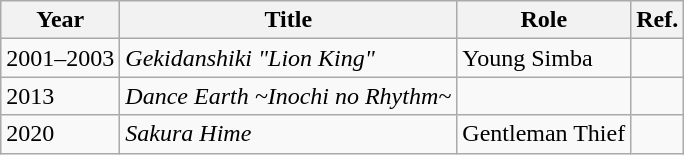<table class="wikitable">
<tr>
<th>Year</th>
<th>Title</th>
<th>Role</th>
<th>Ref.</th>
</tr>
<tr>
<td>2001–2003</td>
<td><em>Gekidanshiki "Lion King"</em></td>
<td>Young Simba</td>
<td></td>
</tr>
<tr>
<td>2013</td>
<td><em>Dance Earth ~Inochi no Rhythm~</em></td>
<td></td>
<td></td>
</tr>
<tr>
<td>2020</td>
<td><em>Sakura Hime</em></td>
<td>Gentleman Thief</td>
<td></td>
</tr>
</table>
